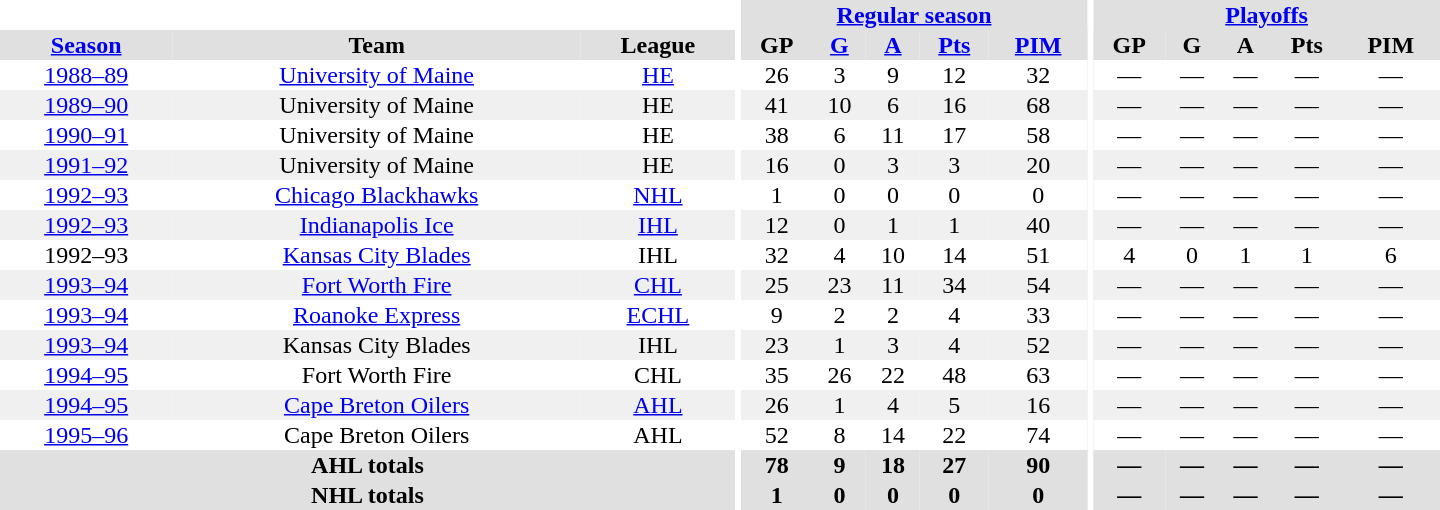<table border="0" cellpadding="1" cellspacing="0" style="text-align:center; width:60em">
<tr bgcolor="#e0e0e0">
<th colspan="3" bgcolor="#ffffff"></th>
<th rowspan="100" bgcolor="#ffffff"></th>
<th colspan="5"><a href='#'>Regular season</a></th>
<th rowspan="100" bgcolor="#ffffff"></th>
<th colspan="5"><a href='#'>Playoffs</a></th>
</tr>
<tr bgcolor="#e0e0e0">
<th><a href='#'>Season</a></th>
<th>Team</th>
<th>League</th>
<th>GP</th>
<th><a href='#'>G</a></th>
<th><a href='#'>A</a></th>
<th><a href='#'>Pts</a></th>
<th><a href='#'>PIM</a></th>
<th>GP</th>
<th>G</th>
<th>A</th>
<th>Pts</th>
<th>PIM</th>
</tr>
<tr>
<td><a href='#'>1988–89</a></td>
<td><a href='#'>University of Maine</a></td>
<td><a href='#'>HE</a></td>
<td>26</td>
<td>3</td>
<td>9</td>
<td>12</td>
<td>32</td>
<td>—</td>
<td>—</td>
<td>—</td>
<td>—</td>
<td>—</td>
</tr>
<tr bgcolor="#f0f0f0">
<td><a href='#'>1989–90</a></td>
<td>University of Maine</td>
<td>HE</td>
<td>41</td>
<td>10</td>
<td>6</td>
<td>16</td>
<td>68</td>
<td>—</td>
<td>—</td>
<td>—</td>
<td>—</td>
<td>—</td>
</tr>
<tr>
<td><a href='#'>1990–91</a></td>
<td>University of Maine</td>
<td>HE</td>
<td>38</td>
<td>6</td>
<td>11</td>
<td>17</td>
<td>58</td>
<td>—</td>
<td>—</td>
<td>—</td>
<td>—</td>
<td>—</td>
</tr>
<tr bgcolor="#f0f0f0">
<td><a href='#'>1991–92</a></td>
<td>University of Maine</td>
<td>HE</td>
<td>16</td>
<td>0</td>
<td>3</td>
<td>3</td>
<td>20</td>
<td>—</td>
<td>—</td>
<td>—</td>
<td>—</td>
<td>—</td>
</tr>
<tr>
<td><a href='#'>1992–93</a></td>
<td><a href='#'>Chicago Blackhawks</a></td>
<td><a href='#'>NHL</a></td>
<td>1</td>
<td>0</td>
<td>0</td>
<td>0</td>
<td>0</td>
<td>—</td>
<td>—</td>
<td>—</td>
<td>—</td>
<td>—</td>
</tr>
<tr bgcolor="#f0f0f0">
<td><a href='#'>1992–93</a></td>
<td><a href='#'>Indianapolis Ice</a></td>
<td><a href='#'>IHL</a></td>
<td>12</td>
<td>0</td>
<td>1</td>
<td>1</td>
<td>40</td>
<td>—</td>
<td>—</td>
<td>—</td>
<td>—</td>
<td>—</td>
</tr>
<tr>
<td>1992–93</td>
<td><a href='#'>Kansas City Blades</a></td>
<td>IHL</td>
<td>32</td>
<td>4</td>
<td>10</td>
<td>14</td>
<td>51</td>
<td>4</td>
<td>0</td>
<td>1</td>
<td>1</td>
<td>6</td>
</tr>
<tr bgcolor="#f0f0f0">
<td><a href='#'>1993–94</a></td>
<td><a href='#'>Fort Worth Fire</a></td>
<td><a href='#'>CHL</a></td>
<td>25</td>
<td>23</td>
<td>11</td>
<td>34</td>
<td>54</td>
<td>—</td>
<td>—</td>
<td>—</td>
<td>—</td>
<td>—</td>
</tr>
<tr>
<td><a href='#'>1993–94</a></td>
<td><a href='#'>Roanoke Express</a></td>
<td><a href='#'>ECHL</a></td>
<td>9</td>
<td>2</td>
<td>2</td>
<td>4</td>
<td>33</td>
<td>—</td>
<td>—</td>
<td>—</td>
<td>—</td>
<td>—</td>
</tr>
<tr bgcolor="#f0f0f0">
<td><a href='#'>1993–94</a></td>
<td>Kansas City Blades</td>
<td>IHL</td>
<td>23</td>
<td>1</td>
<td>3</td>
<td>4</td>
<td>52</td>
<td>—</td>
<td>—</td>
<td>—</td>
<td>—</td>
<td>—</td>
</tr>
<tr>
<td><a href='#'>1994–95</a></td>
<td>Fort Worth Fire</td>
<td>CHL</td>
<td>35</td>
<td>26</td>
<td>22</td>
<td>48</td>
<td>63</td>
<td>—</td>
<td>—</td>
<td>—</td>
<td>—</td>
<td>—</td>
</tr>
<tr bgcolor="#f0f0f0">
<td><a href='#'>1994–95</a></td>
<td><a href='#'>Cape Breton Oilers</a></td>
<td><a href='#'>AHL</a></td>
<td>26</td>
<td>1</td>
<td>4</td>
<td>5</td>
<td>16</td>
<td>—</td>
<td>—</td>
<td>—</td>
<td>—</td>
<td>—</td>
</tr>
<tr>
<td><a href='#'>1995–96</a></td>
<td>Cape Breton Oilers</td>
<td>AHL</td>
<td>52</td>
<td>8</td>
<td>14</td>
<td>22</td>
<td>74</td>
<td>—</td>
<td>—</td>
<td>—</td>
<td>—</td>
<td>—</td>
</tr>
<tr bgcolor="#e0e0e0">
<th colspan="3">AHL totals</th>
<th>78</th>
<th>9</th>
<th>18</th>
<th>27</th>
<th>90</th>
<th>—</th>
<th>—</th>
<th>—</th>
<th>—</th>
<th>—</th>
</tr>
<tr bgcolor="#e0e0e0">
<th colspan="3">NHL totals</th>
<th>1</th>
<th>0</th>
<th>0</th>
<th>0</th>
<th>0</th>
<th>—</th>
<th>—</th>
<th>—</th>
<th>—</th>
<th>—</th>
</tr>
</table>
